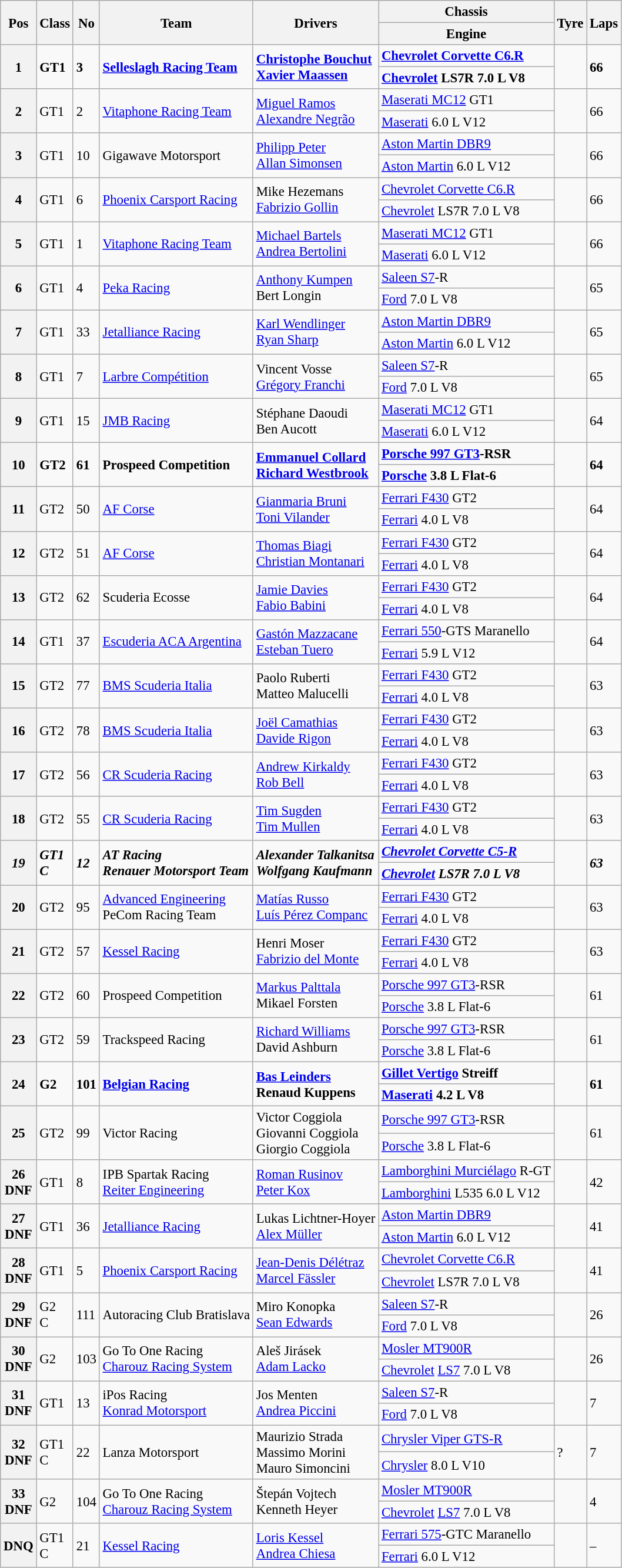<table class="wikitable" style="font-size: 95%;">
<tr>
<th rowspan=2>Pos</th>
<th rowspan=2>Class</th>
<th rowspan=2>No</th>
<th rowspan=2>Team</th>
<th rowspan=2>Drivers</th>
<th>Chassis</th>
<th rowspan=2>Tyre</th>
<th rowspan=2>Laps</th>
</tr>
<tr>
<th>Engine</th>
</tr>
<tr style="font-weight:bold">
<th rowspan=2>1</th>
<td rowspan=2>GT1</td>
<td rowspan=2>3</td>
<td rowspan=2> <a href='#'>Selleslagh Racing Team</a></td>
<td rowspan=2> <a href='#'>Christophe Bouchut</a><br> <a href='#'>Xavier Maassen</a></td>
<td><a href='#'>Chevrolet Corvette C6.R</a></td>
<td rowspan=2></td>
<td rowspan=2>66</td>
</tr>
<tr style="font-weight:bold">
<td><a href='#'>Chevrolet</a> LS7R 7.0 L V8</td>
</tr>
<tr>
<th rowspan=2>2</th>
<td rowspan=2>GT1</td>
<td rowspan=2>2</td>
<td rowspan=2> <a href='#'>Vitaphone Racing Team</a></td>
<td rowspan=2> <a href='#'>Miguel Ramos</a><br> <a href='#'>Alexandre Negrão</a></td>
<td><a href='#'>Maserati MC12</a> GT1</td>
<td rowspan=2></td>
<td rowspan=2>66</td>
</tr>
<tr>
<td><a href='#'>Maserati</a> 6.0 L V12</td>
</tr>
<tr>
<th rowspan=2>3</th>
<td rowspan=2>GT1</td>
<td rowspan=2>10</td>
<td rowspan=2> Gigawave Motorsport</td>
<td rowspan=2> <a href='#'>Philipp Peter</a><br> <a href='#'>Allan Simonsen</a></td>
<td><a href='#'>Aston Martin DBR9</a></td>
<td rowspan=2></td>
<td rowspan=2>66</td>
</tr>
<tr>
<td><a href='#'>Aston Martin</a> 6.0 L V12</td>
</tr>
<tr>
<th rowspan=2>4</th>
<td rowspan=2>GT1</td>
<td rowspan=2>6</td>
<td rowspan=2> <a href='#'>Phoenix Carsport Racing</a></td>
<td rowspan=2> Mike Hezemans<br> <a href='#'>Fabrizio Gollin</a></td>
<td><a href='#'>Chevrolet Corvette C6.R</a></td>
<td rowspan=2></td>
<td rowspan=2>66</td>
</tr>
<tr>
<td><a href='#'>Chevrolet</a> LS7R 7.0 L V8</td>
</tr>
<tr>
<th rowspan=2>5</th>
<td rowspan=2>GT1</td>
<td rowspan=2>1</td>
<td rowspan=2> <a href='#'>Vitaphone Racing Team</a></td>
<td rowspan=2> <a href='#'>Michael Bartels</a><br> <a href='#'>Andrea Bertolini</a></td>
<td><a href='#'>Maserati MC12</a> GT1</td>
<td rowspan=2></td>
<td rowspan=2>66</td>
</tr>
<tr>
<td><a href='#'>Maserati</a> 6.0 L V12</td>
</tr>
<tr>
<th rowspan=2>6</th>
<td rowspan=2>GT1</td>
<td rowspan=2>4</td>
<td rowspan=2> <a href='#'>Peka Racing</a></td>
<td rowspan=2> <a href='#'>Anthony Kumpen</a><br> Bert Longin</td>
<td><a href='#'>Saleen S7</a>-R</td>
<td rowspan=2></td>
<td rowspan=2>65</td>
</tr>
<tr>
<td><a href='#'>Ford</a> 7.0 L V8</td>
</tr>
<tr>
<th rowspan=2>7</th>
<td rowspan=2>GT1</td>
<td rowspan=2>33</td>
<td rowspan=2> <a href='#'>Jetalliance Racing</a></td>
<td rowspan=2> <a href='#'>Karl Wendlinger</a><br> <a href='#'>Ryan Sharp</a></td>
<td><a href='#'>Aston Martin DBR9</a></td>
<td rowspan=2></td>
<td rowspan=2>65</td>
</tr>
<tr>
<td><a href='#'>Aston Martin</a> 6.0 L V12</td>
</tr>
<tr>
<th rowspan=2>8</th>
<td rowspan=2>GT1</td>
<td rowspan=2>7</td>
<td rowspan=2> <a href='#'>Larbre Compétition</a></td>
<td rowspan=2> Vincent Vosse<br> <a href='#'>Grégory Franchi</a></td>
<td><a href='#'>Saleen S7</a>-R</td>
<td rowspan=2></td>
<td rowspan=2>65</td>
</tr>
<tr>
<td><a href='#'>Ford</a> 7.0 L V8</td>
</tr>
<tr>
<th rowspan=2>9</th>
<td rowspan=2>GT1</td>
<td rowspan=2>15</td>
<td rowspan=2> <a href='#'>JMB Racing</a></td>
<td rowspan=2> Stéphane Daoudi<br> Ben Aucott</td>
<td><a href='#'>Maserati MC12</a> GT1</td>
<td rowspan=2></td>
<td rowspan=2>64</td>
</tr>
<tr>
<td><a href='#'>Maserati</a> 6.0 L V12</td>
</tr>
<tr style="font-weight:bold">
<th rowspan=2>10</th>
<td rowspan=2>GT2</td>
<td rowspan=2>61</td>
<td rowspan=2> Prospeed Competition</td>
<td rowspan=2> <a href='#'>Emmanuel Collard</a><br> <a href='#'>Richard Westbrook</a></td>
<td><a href='#'>Porsche 997 GT3</a>-RSR</td>
<td rowspan=2></td>
<td rowspan=2>64</td>
</tr>
<tr style="font-weight:bold">
<td><a href='#'>Porsche</a> 3.8 L Flat-6</td>
</tr>
<tr>
<th rowspan=2>11</th>
<td rowspan=2>GT2</td>
<td rowspan=2>50</td>
<td rowspan=2> <a href='#'>AF Corse</a></td>
<td rowspan=2> <a href='#'>Gianmaria Bruni</a><br> <a href='#'>Toni Vilander</a></td>
<td><a href='#'>Ferrari F430</a> GT2</td>
<td rowspan=2></td>
<td rowspan=2>64</td>
</tr>
<tr>
<td><a href='#'>Ferrari</a> 4.0 L V8</td>
</tr>
<tr>
<th rowspan=2>12</th>
<td rowspan=2>GT2</td>
<td rowspan=2>51</td>
<td rowspan=2> <a href='#'>AF Corse</a></td>
<td rowspan=2> <a href='#'>Thomas Biagi</a><br> <a href='#'>Christian Montanari</a></td>
<td><a href='#'>Ferrari F430</a> GT2</td>
<td rowspan=2></td>
<td rowspan=2>64</td>
</tr>
<tr>
<td><a href='#'>Ferrari</a> 4.0 L V8</td>
</tr>
<tr>
<th rowspan=2>13</th>
<td rowspan=2>GT2</td>
<td rowspan=2>62</td>
<td rowspan=2> Scuderia Ecosse</td>
<td rowspan=2> <a href='#'>Jamie Davies</a><br> <a href='#'>Fabio Babini</a></td>
<td><a href='#'>Ferrari F430</a> GT2</td>
<td rowspan=2></td>
<td rowspan=2>64</td>
</tr>
<tr>
<td><a href='#'>Ferrari</a> 4.0 L V8</td>
</tr>
<tr>
<th rowspan=2>14</th>
<td rowspan=2>GT1</td>
<td rowspan=2>37</td>
<td rowspan=2> <a href='#'>Escuderia ACA Argentina</a></td>
<td rowspan=2> <a href='#'>Gastón Mazzacane</a><br> <a href='#'>Esteban Tuero</a></td>
<td><a href='#'>Ferrari 550</a>-GTS Maranello</td>
<td rowspan=2></td>
<td rowspan=2>64</td>
</tr>
<tr>
<td><a href='#'>Ferrari</a> 5.9 L V12</td>
</tr>
<tr>
<th rowspan=2>15</th>
<td rowspan=2>GT2</td>
<td rowspan=2>77</td>
<td rowspan=2> <a href='#'>BMS Scuderia Italia</a></td>
<td rowspan=2> Paolo Ruberti<br> Matteo Malucelli</td>
<td><a href='#'>Ferrari F430</a> GT2</td>
<td rowspan=2></td>
<td rowspan=2>63</td>
</tr>
<tr>
<td><a href='#'>Ferrari</a> 4.0 L V8</td>
</tr>
<tr>
<th rowspan=2>16</th>
<td rowspan=2>GT2</td>
<td rowspan=2>78</td>
<td rowspan=2> <a href='#'>BMS Scuderia Italia</a></td>
<td rowspan=2> <a href='#'>Joël Camathias</a><br> <a href='#'>Davide Rigon</a></td>
<td><a href='#'>Ferrari F430</a> GT2</td>
<td rowspan=2></td>
<td rowspan=2>63</td>
</tr>
<tr>
<td><a href='#'>Ferrari</a> 4.0 L V8</td>
</tr>
<tr>
<th rowspan=2>17</th>
<td rowspan=2>GT2</td>
<td rowspan=2>56</td>
<td rowspan=2> <a href='#'>CR Scuderia Racing</a></td>
<td rowspan=2> <a href='#'>Andrew Kirkaldy</a><br> <a href='#'>Rob Bell</a></td>
<td><a href='#'>Ferrari F430</a> GT2</td>
<td rowspan=2></td>
<td rowspan=2>63</td>
</tr>
<tr>
<td><a href='#'>Ferrari</a> 4.0 L V8</td>
</tr>
<tr>
<th rowspan=2>18</th>
<td rowspan=2>GT2</td>
<td rowspan=2>55</td>
<td rowspan=2> <a href='#'>CR Scuderia Racing</a></td>
<td rowspan=2> <a href='#'>Tim Sugden</a><br> <a href='#'>Tim Mullen</a></td>
<td><a href='#'>Ferrari F430</a> GT2</td>
<td rowspan=2></td>
<td rowspan=2>63</td>
</tr>
<tr>
<td><a href='#'>Ferrari</a> 4.0 L V8</td>
</tr>
<tr style="font-weight:bold">
<th rowspan=2><em>19</em></th>
<td rowspan=2><em>GT1<br>C</em></td>
<td rowspan=2><em>12</em></td>
<td rowspan=2><em> AT Racing<br> Renauer Motorsport Team</em></td>
<td rowspan=2><em> Alexander Talkanitsa<br> Wolfgang Kaufmann</em></td>
<td><em><a href='#'>Chevrolet Corvette C5-R</a></em></td>
<td rowspan=2></td>
<td rowspan=2><em>63</em></td>
</tr>
<tr style="font-weight:bold">
<td><em><a href='#'>Chevrolet</a> LS7R 7.0 L V8</em></td>
</tr>
<tr>
<th rowspan=2>20</th>
<td rowspan=2>GT2</td>
<td rowspan=2>95</td>
<td rowspan=2> <a href='#'>Advanced Engineering</a><br> PeCom Racing Team</td>
<td rowspan=2> <a href='#'>Matías Russo</a><br> <a href='#'>Luís Pérez Companc</a></td>
<td><a href='#'>Ferrari F430</a> GT2</td>
<td rowspan=2></td>
<td rowspan=2>63</td>
</tr>
<tr>
<td><a href='#'>Ferrari</a> 4.0 L V8</td>
</tr>
<tr>
<th rowspan=2>21</th>
<td rowspan=2>GT2</td>
<td rowspan=2>57</td>
<td rowspan=2> <a href='#'>Kessel Racing</a></td>
<td rowspan=2> Henri Moser<br> <a href='#'>Fabrizio del Monte</a></td>
<td><a href='#'>Ferrari F430</a> GT2</td>
<td rowspan=2></td>
<td rowspan=2>63</td>
</tr>
<tr>
<td><a href='#'>Ferrari</a> 4.0 L V8</td>
</tr>
<tr>
<th rowspan=2>22</th>
<td rowspan=2>GT2</td>
<td rowspan=2>60</td>
<td rowspan=2> Prospeed Competition</td>
<td rowspan=2> <a href='#'>Markus Palttala</a><br> Mikael Forsten</td>
<td><a href='#'>Porsche 997 GT3</a>-RSR</td>
<td rowspan=2></td>
<td rowspan=2>61</td>
</tr>
<tr>
<td><a href='#'>Porsche</a> 3.8 L Flat-6</td>
</tr>
<tr>
<th rowspan=2>23</th>
<td rowspan=2>GT2</td>
<td rowspan=2>59</td>
<td rowspan=2> Trackspeed Racing</td>
<td rowspan=2> <a href='#'>Richard Williams</a><br> David Ashburn</td>
<td><a href='#'>Porsche 997 GT3</a>-RSR</td>
<td rowspan=2></td>
<td rowspan=2>61</td>
</tr>
<tr>
<td><a href='#'>Porsche</a> 3.8 L Flat-6</td>
</tr>
<tr style="font-weight:bold">
<th rowspan=2>24</th>
<td rowspan=2>G2</td>
<td rowspan=2>101</td>
<td rowspan=2> <a href='#'>Belgian Racing</a></td>
<td rowspan=2> <a href='#'>Bas Leinders</a><br> Renaud Kuppens</td>
<td><a href='#'>Gillet Vertigo</a> Streiff</td>
<td rowspan=2></td>
<td rowspan=2>61</td>
</tr>
<tr style="font-weight:bold">
<td><a href='#'>Maserati</a> 4.2 L V8</td>
</tr>
<tr>
<th rowspan=2>25</th>
<td rowspan=2>GT2</td>
<td rowspan=2>99</td>
<td rowspan=2> Victor Racing</td>
<td rowspan=2> Victor Coggiola<br> Giovanni Coggiola<br> Giorgio Coggiola</td>
<td><a href='#'>Porsche 997 GT3</a>-RSR</td>
<td rowspan=2></td>
<td rowspan=2>61</td>
</tr>
<tr>
<td><a href='#'>Porsche</a> 3.8 L Flat-6</td>
</tr>
<tr>
<th rowspan=2>26<br>DNF</th>
<td rowspan=2>GT1</td>
<td rowspan=2>8</td>
<td rowspan=2> IPB Spartak Racing<br> <a href='#'>Reiter Engineering</a></td>
<td rowspan=2> <a href='#'>Roman Rusinov</a><br> <a href='#'>Peter Kox</a></td>
<td><a href='#'>Lamborghini Murciélago</a> R-GT</td>
<td rowspan=2></td>
<td rowspan=2>42</td>
</tr>
<tr>
<td><a href='#'>Lamborghini</a> L535 6.0 L V12</td>
</tr>
<tr>
<th rowspan=2>27<br>DNF</th>
<td rowspan=2>GT1</td>
<td rowspan=2>36</td>
<td rowspan=2> <a href='#'>Jetalliance Racing</a></td>
<td rowspan=2> Lukas Lichtner-Hoyer<br> <a href='#'>Alex Müller</a></td>
<td><a href='#'>Aston Martin DBR9</a></td>
<td rowspan=2></td>
<td rowspan=2>41</td>
</tr>
<tr>
<td><a href='#'>Aston Martin</a> 6.0 L V12</td>
</tr>
<tr>
<th rowspan=2>28<br>DNF</th>
<td rowspan=2>GT1</td>
<td rowspan=2>5</td>
<td rowspan=2> <a href='#'>Phoenix Carsport Racing</a></td>
<td rowspan=2> <a href='#'>Jean-Denis Délétraz</a><br> <a href='#'>Marcel Fässler</a></td>
<td><a href='#'>Chevrolet Corvette C6.R</a></td>
<td rowspan=2></td>
<td rowspan=2>41</td>
</tr>
<tr>
<td><a href='#'>Chevrolet</a> LS7R 7.0 L V8</td>
</tr>
<tr>
<th rowspan=2>29<br>DNF</th>
<td rowspan=2>G2<br>C</td>
<td rowspan=2>111</td>
<td rowspan=2> Autoracing Club Bratislava</td>
<td rowspan=2> Miro Konopka<br> <a href='#'>Sean Edwards</a></td>
<td><a href='#'>Saleen S7</a>-R</td>
<td rowspan=2></td>
<td rowspan=2>26</td>
</tr>
<tr>
<td><a href='#'>Ford</a> 7.0 L V8</td>
</tr>
<tr>
<th rowspan=2>30<br>DNF</th>
<td rowspan=2>G2</td>
<td rowspan=2>103</td>
<td rowspan=2> Go To One Racing<br> <a href='#'>Charouz Racing System</a></td>
<td rowspan=2> Aleš Jirásek<br> <a href='#'>Adam Lacko</a></td>
<td><a href='#'>Mosler MT900R</a></td>
<td rowspan=2></td>
<td rowspan=2>26</td>
</tr>
<tr>
<td><a href='#'>Chevrolet</a> <a href='#'>LS7</a> 7.0 L V8</td>
</tr>
<tr>
<th rowspan=2>31<br>DNF</th>
<td rowspan=2>GT1</td>
<td rowspan=2>13</td>
<td rowspan=2> iPos Racing<br> <a href='#'>Konrad Motorsport</a></td>
<td rowspan=2> Jos Menten<br> <a href='#'>Andrea Piccini</a></td>
<td><a href='#'>Saleen S7</a>-R</td>
<td rowspan=2></td>
<td rowspan=2>7</td>
</tr>
<tr>
<td><a href='#'>Ford</a> 7.0 L V8</td>
</tr>
<tr>
<th rowspan=2>32<br>DNF</th>
<td rowspan=2>GT1<br>C</td>
<td rowspan=2>22</td>
<td rowspan=2> Lanza Motorsport</td>
<td rowspan=2> Maurizio Strada<br> Massimo Morini<br> Mauro Simoncini</td>
<td><a href='#'>Chrysler Viper GTS-R</a></td>
<td rowspan=2>?</td>
<td rowspan=2>7</td>
</tr>
<tr>
<td><a href='#'>Chrysler</a> 8.0 L V10</td>
</tr>
<tr>
<th rowspan=2>33<br>DNF</th>
<td rowspan=2>G2</td>
<td rowspan=2>104</td>
<td rowspan=2> Go To One Racing<br> <a href='#'>Charouz Racing System</a></td>
<td rowspan=2> Štepán Vojtech<br> Kenneth Heyer</td>
<td><a href='#'>Mosler MT900R</a></td>
<td rowspan=2></td>
<td rowspan=2>4</td>
</tr>
<tr>
<td><a href='#'>Chevrolet</a> <a href='#'>LS7</a> 7.0 L V8</td>
</tr>
<tr>
<th rowspan=2>DNQ</th>
<td rowspan=2>GT1<br>C</td>
<td rowspan=2>21</td>
<td rowspan=2> <a href='#'>Kessel Racing</a></td>
<td rowspan=2> <a href='#'>Loris Kessel</a><br> <a href='#'>Andrea Chiesa</a></td>
<td><a href='#'>Ferrari 575</a>-GTC Maranello</td>
<td rowspan=2></td>
<td rowspan=2>–</td>
</tr>
<tr>
<td><a href='#'>Ferrari</a> 6.0 L V12</td>
</tr>
</table>
